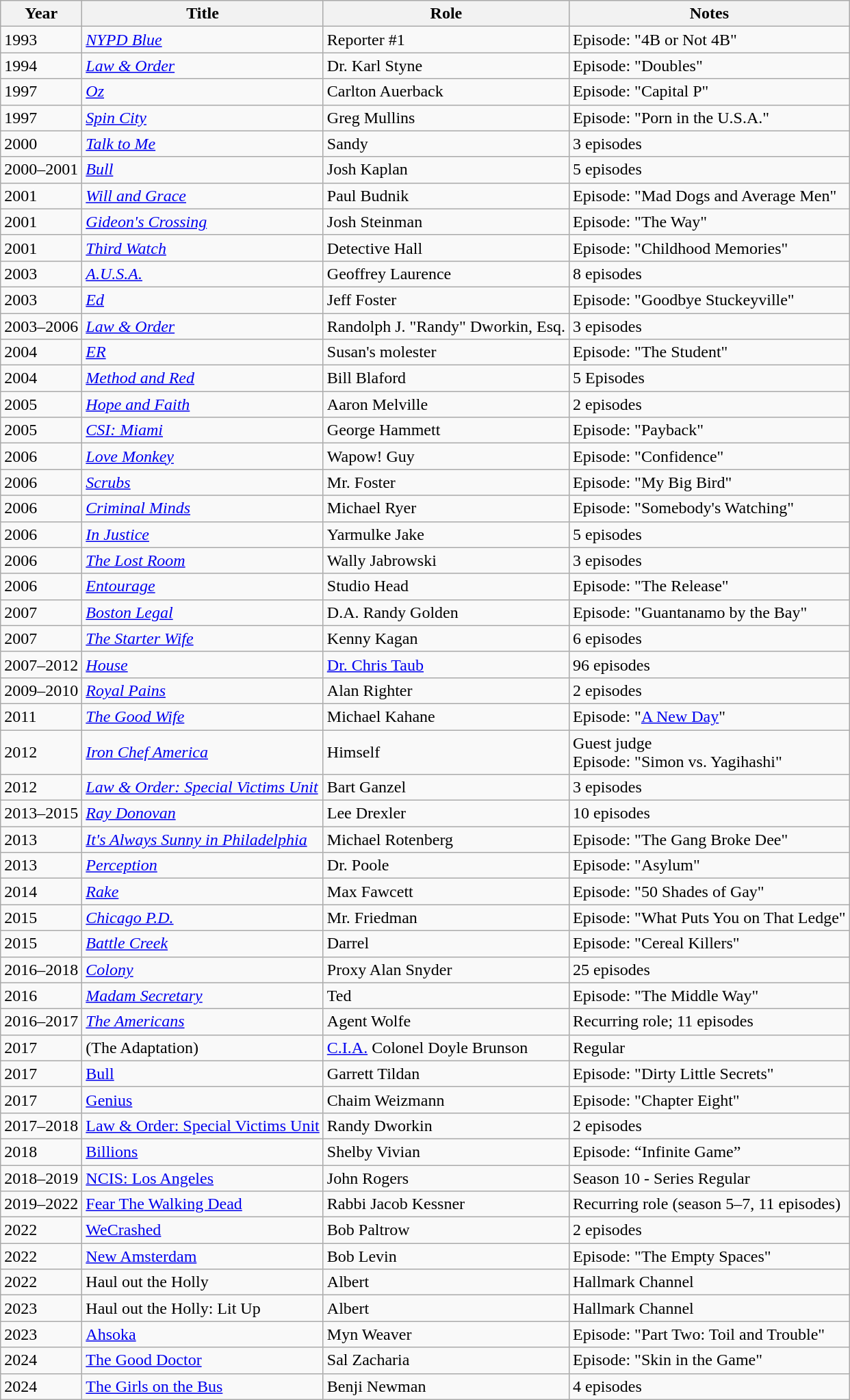<table class="wikitable sortable">
<tr>
<th>Year</th>
<th>Title</th>
<th>Role</th>
<th>Notes</th>
</tr>
<tr>
<td>1993</td>
<td><em><a href='#'>NYPD Blue</a></em></td>
<td>Reporter #1</td>
<td>Episode: "4B or Not 4B"</td>
</tr>
<tr>
<td>1994</td>
<td><em><a href='#'>Law & Order</a></em></td>
<td>Dr. Karl Styne</td>
<td>Episode: "Doubles"</td>
</tr>
<tr>
<td>1997</td>
<td><em><a href='#'>Oz</a></em></td>
<td>Carlton Auerback</td>
<td>Episode: "Capital P"</td>
</tr>
<tr>
<td>1997</td>
<td><em><a href='#'>Spin City</a></em></td>
<td>Greg Mullins</td>
<td>Episode: "Porn in the U.S.A."</td>
</tr>
<tr>
<td>2000</td>
<td><em><a href='#'>Talk to Me</a></em></td>
<td>Sandy</td>
<td>3 episodes</td>
</tr>
<tr>
<td>2000–2001</td>
<td><em><a href='#'>Bull</a></em></td>
<td>Josh Kaplan</td>
<td>5 episodes</td>
</tr>
<tr>
<td>2001</td>
<td><em><a href='#'>Will and Grace</a></em></td>
<td>Paul Budnik</td>
<td>Episode: "Mad Dogs and Average Men"</td>
</tr>
<tr>
<td>2001</td>
<td><em><a href='#'>Gideon's Crossing</a></em></td>
<td>Josh Steinman</td>
<td>Episode: "The Way"</td>
</tr>
<tr>
<td>2001</td>
<td><em><a href='#'>Third Watch</a></em></td>
<td>Detective Hall</td>
<td>Episode: "Childhood Memories"</td>
</tr>
<tr>
<td>2003</td>
<td><em><a href='#'>A.U.S.A.</a></em></td>
<td>Geoffrey Laurence</td>
<td>8 episodes</td>
</tr>
<tr>
<td>2003</td>
<td><em><a href='#'>Ed</a></em></td>
<td>Jeff Foster</td>
<td>Episode: "Goodbye Stuckeyville"</td>
</tr>
<tr>
<td>2003–2006</td>
<td><em><a href='#'>Law & Order</a></em></td>
<td>Randolph J. "Randy" Dworkin, Esq.</td>
<td>3 episodes</td>
</tr>
<tr>
<td>2004</td>
<td><em><a href='#'>ER</a></em></td>
<td>Susan's molester</td>
<td>Episode: "The Student"</td>
</tr>
<tr>
<td>2004</td>
<td><em><a href='#'>Method and Red</a></em></td>
<td>Bill Blaford</td>
<td>5 Episodes</td>
</tr>
<tr>
<td>2005</td>
<td><em><a href='#'>Hope and Faith</a></em></td>
<td>Aaron Melville</td>
<td>2 episodes</td>
</tr>
<tr>
<td>2005</td>
<td><em><a href='#'>CSI: Miami</a></em></td>
<td>George Hammett</td>
<td>Episode: "Payback"</td>
</tr>
<tr>
<td>2006</td>
<td><em><a href='#'>Love Monkey</a></em></td>
<td>Wapow! Guy</td>
<td>Episode: "Confidence"</td>
</tr>
<tr>
<td>2006</td>
<td><em><a href='#'>Scrubs</a></em></td>
<td>Mr. Foster</td>
<td>Episode: "My Big Bird"</td>
</tr>
<tr>
<td>2006</td>
<td><em><a href='#'>Criminal Minds</a></em></td>
<td>Michael Ryer</td>
<td>Episode: "Somebody's Watching"</td>
</tr>
<tr>
<td>2006</td>
<td><em><a href='#'>In Justice</a></em></td>
<td>Yarmulke Jake</td>
<td>5 episodes</td>
</tr>
<tr>
<td>2006</td>
<td><em><a href='#'>The Lost Room</a></em></td>
<td>Wally Jabrowski</td>
<td>3 episodes</td>
</tr>
<tr>
<td>2006</td>
<td><em><a href='#'>Entourage</a></em></td>
<td>Studio Head</td>
<td>Episode: "The Release"</td>
</tr>
<tr>
<td>2007</td>
<td><em><a href='#'>Boston Legal</a></em></td>
<td>D.A. Randy Golden</td>
<td>Episode: "Guantanamo by the Bay"</td>
</tr>
<tr>
<td>2007</td>
<td><em><a href='#'>The Starter Wife</a></em></td>
<td>Kenny Kagan</td>
<td>6 episodes</td>
</tr>
<tr>
<td>2007–2012</td>
<td><em><a href='#'>House</a></em></td>
<td><a href='#'>Dr. Chris Taub</a></td>
<td>96 episodes</td>
</tr>
<tr>
<td>2009–2010</td>
<td><em><a href='#'>Royal Pains</a></em></td>
<td>Alan Righter</td>
<td>2 episodes</td>
</tr>
<tr>
<td>2011</td>
<td><em><a href='#'>The Good Wife</a></em></td>
<td>Michael Kahane</td>
<td>Episode: "<a href='#'>A New Day</a>"</td>
</tr>
<tr>
<td>2012</td>
<td><em><a href='#'>Iron Chef America</a></em></td>
<td>Himself</td>
<td>Guest judge<br>Episode: "Simon vs. Yagihashi"</td>
</tr>
<tr>
<td>2012</td>
<td><em><a href='#'>Law & Order: Special Victims Unit</a></em></td>
<td>Bart Ganzel</td>
<td>3 episodes</td>
</tr>
<tr>
<td>2013–2015</td>
<td><em><a href='#'>Ray Donovan</a></em></td>
<td>Lee Drexler</td>
<td>10 episodes</td>
</tr>
<tr>
<td>2013</td>
<td><em><a href='#'>It's Always Sunny in Philadelphia</a></em></td>
<td>Michael Rotenberg</td>
<td>Episode: "The Gang Broke Dee"</td>
</tr>
<tr>
<td>2013</td>
<td><em><a href='#'>Perception</a></em></td>
<td>Dr. Poole</td>
<td>Episode: "Asylum"</td>
</tr>
<tr>
<td>2014</td>
<td><em><a href='#'>Rake</a></em></td>
<td>Max Fawcett</td>
<td>Episode: "50 Shades of Gay"</td>
</tr>
<tr>
<td>2015</td>
<td><em><a href='#'>Chicago P.D.</a></em></td>
<td>Mr. Friedman</td>
<td>Episode: "What Puts You on That Ledge"</td>
</tr>
<tr>
<td>2015</td>
<td><em><a href='#'>Battle Creek</a></em></td>
<td>Darrel</td>
<td>Episode: "Cereal Killers"</td>
</tr>
<tr>
<td>2016–2018</td>
<td><em><a href='#'>Colony</a></em></td>
<td>Proxy Alan Snyder</td>
<td>25 episodes</td>
</tr>
<tr>
<td>2016</td>
<td><em><a href='#'>Madam Secretary</a></em></td>
<td>Ted</td>
<td>Episode: "The Middle Way"</td>
</tr>
<tr>
<td>2016–2017</td>
<td><em><a href='#'>The Americans</a></em></td>
<td>Agent Wolfe</td>
<td>Recurring role; 11 episodes</td>
</tr>
<tr>
<td>2017</td>
<td><em></em> (The Adaptation)<em></td>
<td><a href='#'>C.I.A.</a> Colonel Doyle Brunson</td>
<td>Regular</td>
</tr>
<tr>
<td>2017</td>
<td></em><a href='#'>Bull</a><em></td>
<td>Garrett Tildan</td>
<td>Episode: "Dirty Little Secrets"</td>
</tr>
<tr>
<td>2017</td>
<td></em><a href='#'>Genius</a><em></td>
<td>Chaim Weizmann</td>
<td>Episode: "Chapter Eight"</td>
</tr>
<tr>
<td>2017–2018</td>
<td></em><a href='#'>Law & Order: Special Victims Unit</a><em></td>
<td>Randy Dworkin</td>
<td>2 episodes</td>
</tr>
<tr>
<td>2018</td>
<td></em><a href='#'>Billions</a><em></td>
<td>Shelby Vivian</td>
<td>Episode: “Infinite Game”</td>
</tr>
<tr>
<td>2018–2019</td>
<td></em><a href='#'>NCIS: Los Angeles</a><em></td>
<td>John Rogers</td>
<td>Season 10 - Series Regular</td>
</tr>
<tr>
<td>2019–2022</td>
<td></em><a href='#'>Fear The Walking Dead</a><em></td>
<td>Rabbi Jacob Kessner</td>
<td>Recurring role (season 5–7, 11 episodes)</td>
</tr>
<tr>
<td>2022</td>
<td></em><a href='#'>WeCrashed</a><em></td>
<td>Bob Paltrow</td>
<td>2 episodes</td>
</tr>
<tr>
<td>2022</td>
<td></em><a href='#'>New Amsterdam</a><em></td>
<td>Bob Levin</td>
<td>Episode: "The Empty Spaces"</td>
</tr>
<tr>
<td>2022</td>
<td></em>Haul out the Holly<em></td>
<td>Albert</td>
<td>Hallmark Channel</td>
</tr>
<tr>
<td>2023</td>
<td></em>Haul out the Holly: Lit Up<em></td>
<td>Albert</td>
<td>Hallmark Channel</td>
</tr>
<tr>
<td>2023</td>
<td></em><a href='#'>Ahsoka</a><em></td>
<td>Myn Weaver</td>
<td>Episode: "Part Two: Toil and Trouble"</td>
</tr>
<tr>
<td>2024</td>
<td></em><a href='#'>The Good Doctor</a><em></td>
<td>Sal Zacharia</td>
<td>Episode: "Skin in the Game"</td>
</tr>
<tr>
<td>2024</td>
<td></em><a href='#'>The Girls on the Bus</a><em></td>
<td>Benji Newman</td>
<td>4 episodes</td>
</tr>
</table>
